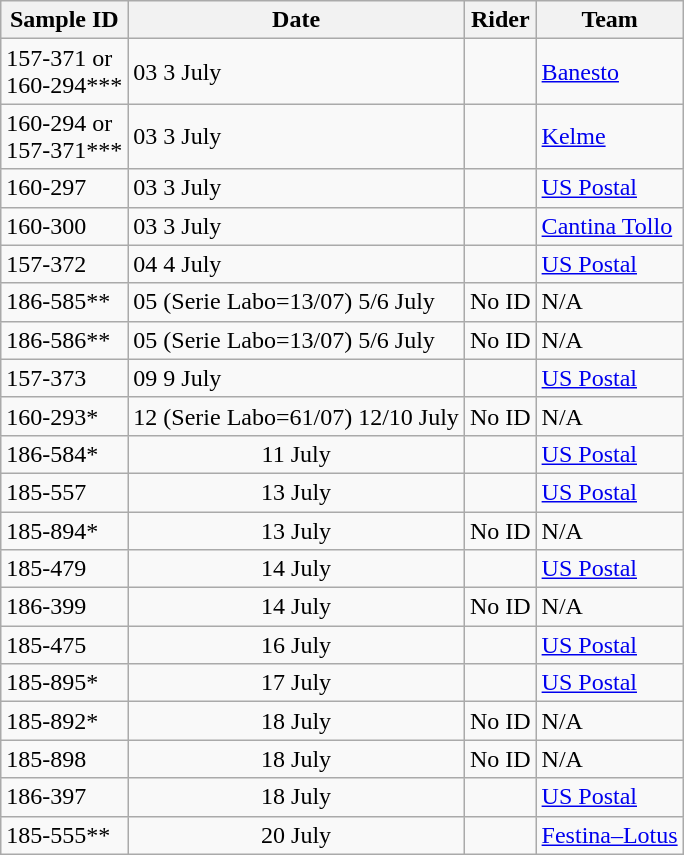<table class="wikitable">
<tr>
<th>Sample ID</th>
<th scope="col">Date</th>
<th scope="col">Rider</th>
<th scope="col">Team</th>
</tr>
<tr>
<td>157-371 or<br>160-294***</td>
<td><span>03</span> 3 July</td>
<td></td>
<td><a href='#'>Banesto</a></td>
</tr>
<tr>
<td>160-294 or<br>157-371***</td>
<td><span>03</span> 3 July</td>
<td></td>
<td><a href='#'>Kelme</a></td>
</tr>
<tr>
<td>160-297</td>
<td><span>03</span> 3 July</td>
<td></td>
<td><a href='#'>US Postal</a></td>
</tr>
<tr>
<td>160-300</td>
<td><span>03</span> 3 July</td>
<td></td>
<td><a href='#'>Cantina Tollo</a></td>
</tr>
<tr>
<td>157-372</td>
<td><span>04</span> 4 July</td>
<td></td>
<td><a href='#'>US Postal</a></td>
</tr>
<tr>
<td>186-585**</td>
<td><span>05 (Serie Labo=13/07)</span> 5/6 July</td>
<td>No ID</td>
<td>N/A</td>
</tr>
<tr>
<td>186-586**</td>
<td><span>05 (Serie Labo=13/07)</span> 5/6 July</td>
<td>No ID</td>
<td>N/A</td>
</tr>
<tr>
<td>157-373</td>
<td><span>09</span> 9 July</td>
<td></td>
<td><a href='#'>US Postal</a></td>
</tr>
<tr>
<td>160-293*</td>
<td><span>12 (Serie Labo=61/07)</span> 12/10 July</td>
<td>No ID</td>
<td>N/A</td>
</tr>
<tr>
<td>186-584*</td>
<td style="text-align:center;">11 July</td>
<td></td>
<td><a href='#'>US Postal</a></td>
</tr>
<tr>
<td>185-557</td>
<td style="text-align:center;">13 July</td>
<td></td>
<td><a href='#'>US Postal</a></td>
</tr>
<tr>
<td>185-894*</td>
<td style="text-align:center;">13 July</td>
<td>No ID</td>
<td>N/A</td>
</tr>
<tr>
<td>185-479</td>
<td style="text-align:center;">14 July</td>
<td></td>
<td><a href='#'>US Postal</a></td>
</tr>
<tr>
<td>186-399</td>
<td style="text-align:center;">14 July</td>
<td>No ID</td>
<td>N/A</td>
</tr>
<tr>
<td>185-475</td>
<td style="text-align:center;">16 July</td>
<td></td>
<td><a href='#'>US Postal</a></td>
</tr>
<tr>
<td>185-895*</td>
<td style="text-align:center;">17 July</td>
<td></td>
<td><a href='#'>US Postal</a></td>
</tr>
<tr>
<td>185-892*</td>
<td style="text-align:center;">18 July</td>
<td>No ID</td>
<td>N/A</td>
</tr>
<tr>
<td>185-898</td>
<td style="text-align:center;">18 July</td>
<td>No ID</td>
<td>N/A</td>
</tr>
<tr>
<td>186-397</td>
<td style="text-align:center;">18 July</td>
<td></td>
<td><a href='#'>US Postal</a></td>
</tr>
<tr>
<td>185-555**</td>
<td style="text-align:center;">20 July</td>
<td></td>
<td><a href='#'>Festina–Lotus</a></td>
</tr>
</table>
